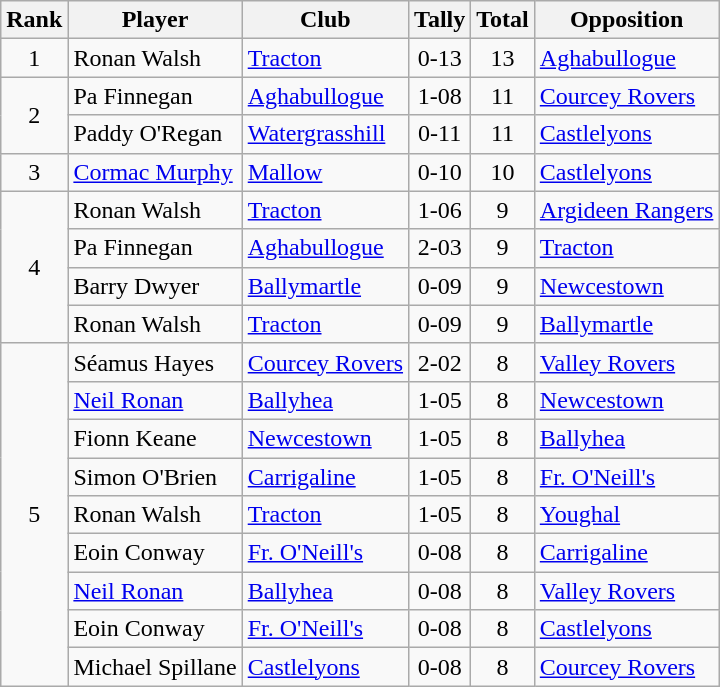<table class="wikitable">
<tr>
<th>Rank</th>
<th>Player</th>
<th>Club</th>
<th>Tally</th>
<th>Total</th>
<th>Opposition</th>
</tr>
<tr>
<td rowspan="1" style="text-align:center;">1</td>
<td>Ronan Walsh</td>
<td><a href='#'>Tracton</a></td>
<td align=center>0-13</td>
<td align=center>13</td>
<td><a href='#'>Aghabullogue</a></td>
</tr>
<tr>
<td rowspan="2" style="text-align:center;">2</td>
<td>Pa Finnegan</td>
<td><a href='#'>Aghabullogue</a></td>
<td align=center>1-08</td>
<td align=center>11</td>
<td><a href='#'>Courcey Rovers</a></td>
</tr>
<tr>
<td>Paddy O'Regan</td>
<td><a href='#'>Watergrasshill</a></td>
<td align=center>0-11</td>
<td align=center>11</td>
<td><a href='#'>Castlelyons</a></td>
</tr>
<tr>
<td rowspan="1" style="text-align:center;">3</td>
<td><a href='#'>Cormac Murphy</a></td>
<td><a href='#'>Mallow</a></td>
<td align=center>0-10</td>
<td align=center>10</td>
<td><a href='#'>Castlelyons</a></td>
</tr>
<tr>
<td rowspan="4" style="text-align:center;">4</td>
<td>Ronan Walsh</td>
<td><a href='#'>Tracton</a></td>
<td align=center>1-06</td>
<td align=center>9</td>
<td><a href='#'>Argideen Rangers</a></td>
</tr>
<tr>
<td>Pa Finnegan</td>
<td><a href='#'>Aghabullogue</a></td>
<td align=center>2-03</td>
<td align=center>9</td>
<td><a href='#'>Tracton</a></td>
</tr>
<tr>
<td>Barry Dwyer</td>
<td><a href='#'>Ballymartle</a></td>
<td align=center>0-09</td>
<td align=center>9</td>
<td><a href='#'>Newcestown</a></td>
</tr>
<tr>
<td>Ronan Walsh</td>
<td><a href='#'>Tracton</a></td>
<td align=center>0-09</td>
<td align=center>9</td>
<td><a href='#'>Ballymartle</a></td>
</tr>
<tr>
<td rowspan="9" style="text-align:center;">5</td>
<td>Séamus Hayes</td>
<td><a href='#'>Courcey Rovers</a></td>
<td align=center>2-02</td>
<td align=center>8</td>
<td><a href='#'>Valley Rovers</a></td>
</tr>
<tr>
<td><a href='#'>Neil Ronan</a></td>
<td><a href='#'>Ballyhea</a></td>
<td align=center>1-05</td>
<td align=center>8</td>
<td><a href='#'>Newcestown</a></td>
</tr>
<tr>
<td>Fionn Keane</td>
<td><a href='#'>Newcestown</a></td>
<td align=center>1-05</td>
<td align=center>8</td>
<td><a href='#'>Ballyhea</a></td>
</tr>
<tr>
<td>Simon O'Brien</td>
<td><a href='#'>Carrigaline</a></td>
<td align=center>1-05</td>
<td align=center>8</td>
<td><a href='#'>Fr. O'Neill's</a></td>
</tr>
<tr>
<td>Ronan Walsh</td>
<td><a href='#'>Tracton</a></td>
<td align=center>1-05</td>
<td align=center>8</td>
<td><a href='#'>Youghal</a></td>
</tr>
<tr>
<td>Eoin Conway</td>
<td><a href='#'>Fr. O'Neill's</a></td>
<td align=center>0-08</td>
<td align=center>8</td>
<td><a href='#'>Carrigaline</a></td>
</tr>
<tr>
<td><a href='#'>Neil Ronan</a></td>
<td><a href='#'>Ballyhea</a></td>
<td align=center>0-08</td>
<td align=center>8</td>
<td><a href='#'>Valley Rovers</a></td>
</tr>
<tr>
<td>Eoin Conway</td>
<td><a href='#'>Fr. O'Neill's</a></td>
<td align=center>0-08</td>
<td align=center>8</td>
<td><a href='#'>Castlelyons</a></td>
</tr>
<tr>
<td>Michael Spillane</td>
<td><a href='#'>Castlelyons</a></td>
<td align=center>0-08</td>
<td align=center>8</td>
<td><a href='#'>Courcey Rovers</a></td>
</tr>
</table>
